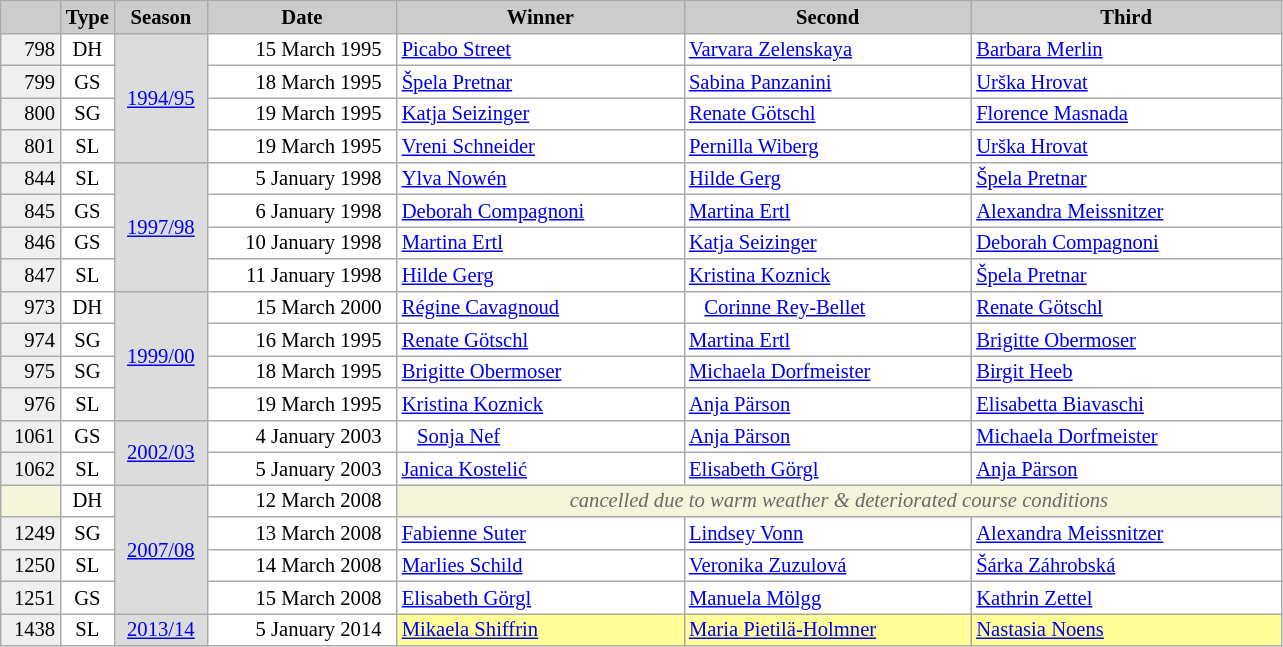<table class="wikitable plainrowheaders" style="background:#fff; font-size:86%; line-height:15px; border:grey solid 1px; border-collapse:collapse;">
<tr>
<th style="background-color: #ccc;" width="33"></th>
<th style="background-color: #ccc;" width="30">Type</th>
<th style="background-color: #ccc;" width="55">Season</th>
<th style="background-color: #ccc;" width="120">Date</th>
<th style="background:#ccc;" width="185">Winner</th>
<th style="background:#ccc;" width="185">Second</th>
<th style="background:#ccc;" width="200">Third</th>
</tr>
<tr>
<td align=right align=center bgcolor="#EFEFEF">798</td>
<td align=center>DH</td>
<td bgcolor=gainsboro align=center rowspan=4><a href='#'>1994/95</a></td>
<td align=right>15 March 1995  </td>
<td> <a href='#'>Picabo Street</a></td>
<td> <a href='#'>Varvara Zelenskaya</a></td>
<td> <a href='#'>Barbara Merlin</a></td>
</tr>
<tr>
<td align=right align=center bgcolor="#EFEFEF">799</td>
<td align=center>GS</td>
<td align=right>18 March 1995  </td>
<td> <a href='#'>Špela Pretnar</a></td>
<td> <a href='#'>Sabina Panzanini</a></td>
<td> <a href='#'>Urška Hrovat</a></td>
</tr>
<tr>
<td align=right align=center bgcolor="#EFEFEF">800</td>
<td align=center>SG</td>
<td align=right>19 March 1995  </td>
<td> <a href='#'>Katja Seizinger</a></td>
<td> <a href='#'>Renate Götschl</a></td>
<td> <a href='#'>Florence Masnada</a></td>
</tr>
<tr>
<td align=right align=center bgcolor="#EFEFEF">801</td>
<td align=center>SL</td>
<td align=right>19 March 1995  </td>
<td> <a href='#'>Vreni Schneider</a></td>
<td> <a href='#'>Pernilla Wiberg</a></td>
<td> <a href='#'>Urška Hrovat</a></td>
</tr>
<tr>
<td align=right align=center bgcolor="#EFEFEF">844</td>
<td align=center>SL</td>
<td bgcolor=gainsboro align=center rowspan=4><a href='#'>1997/98</a></td>
<td align=right>5 January 1998  </td>
<td> <a href='#'>Ylva Nowén</a></td>
<td> <a href='#'>Hilde Gerg</a></td>
<td> <a href='#'>Špela Pretnar</a></td>
</tr>
<tr>
<td align=right align=center bgcolor="#EFEFEF">845</td>
<td align=center>GS</td>
<td align=right>6 January 1998  </td>
<td> <a href='#'>Deborah Compagnoni</a></td>
<td> <a href='#'>Martina Ertl</a></td>
<td> <a href='#'>Alexandra Meissnitzer</a></td>
</tr>
<tr>
<td align=right align=center bgcolor="#EFEFEF">846</td>
<td align=center>GS</td>
<td align=right>10 January 1998  </td>
<td> <a href='#'>Martina Ertl</a></td>
<td> <a href='#'>Katja Seizinger</a></td>
<td> <a href='#'>Deborah Compagnoni</a></td>
</tr>
<tr>
<td align=right align=center bgcolor="#EFEFEF">847</td>
<td align=center>SL</td>
<td align=right>11 January 1998  </td>
<td> <a href='#'>Hilde Gerg</a></td>
<td> <a href='#'>Kristina Koznick</a></td>
<td> <a href='#'>Špela Pretnar</a></td>
</tr>
<tr>
<td align=right align=center bgcolor="#EFEFEF">973</td>
<td align=center>DH</td>
<td bgcolor=gainsboro align=center rowspan=4><a href='#'>1999/00</a></td>
<td align=right>15 March 2000  </td>
<td> <a href='#'>Régine Cavagnoud</a></td>
<td>   <a href='#'>Corinne Rey-Bellet</a></td>
<td> <a href='#'>Renate Götschl</a></td>
</tr>
<tr>
<td align=right align=center bgcolor="#EFEFEF">974</td>
<td align=center>SG</td>
<td align=right>16 March 1995  </td>
<td> <a href='#'>Renate Götschl</a></td>
<td> <a href='#'>Martina Ertl</a></td>
<td> <a href='#'>Brigitte Obermoser</a></td>
</tr>
<tr>
<td align=right align=center bgcolor="#EFEFEF">975</td>
<td align=center>SG</td>
<td align=right>18 March 1995  </td>
<td> <a href='#'>Brigitte Obermoser</a></td>
<td> <a href='#'>Michaela Dorfmeister</a></td>
<td> <a href='#'>Birgit Heeb</a></td>
</tr>
<tr>
<td align=right align=center bgcolor="#EFEFEF">976</td>
<td align=center>SL</td>
<td align=right>19 March 1995  </td>
<td> <a href='#'>Kristina Koznick</a></td>
<td> <a href='#'>Anja Pärson</a></td>
<td> <a href='#'>Elisabetta Biavaschi</a></td>
</tr>
<tr>
<td align=right align=center bgcolor="#EFEFEF">1061</td>
<td align=center>GS</td>
<td bgcolor=gainsboro align=center rowspan=2><a href='#'>2002/03</a></td>
<td align=right>4 January 2003  </td>
<td>   <a href='#'>Sonja Nef</a></td>
<td> <a href='#'>Anja Pärson</a></td>
<td> <a href='#'>Michaela Dorfmeister</a></td>
</tr>
<tr>
<td align=right align=center  bgcolor="#EFEFEF">1062</td>
<td align=center>SL</td>
<td align=right>5 January 2003  </td>
<td> <a href='#'>Janica Kostelić</a></td>
<td> <a href='#'>Elisabeth Görgl</a></td>
<td> <a href='#'>Anja Pärson</a></td>
</tr>
<tr>
<td align=right align=center  bgcolor="#F5F5DC"></td>
<td align=center>DH</td>
<td bgcolor=gainsboro align=center rowspan=4><a href='#'>2007/08</a></td>
<td align=right>12 March 2008  </td>
<td colspan=3 style=color:#696969 align=center bgcolor="#F5F5DC"><em>cancelled due to warm weather & deteriorated course conditions</em></td>
</tr>
<tr>
<td align=right align=center bgcolor="#EFEFEF">1249</td>
<td align=center>SG</td>
<td align=right>13 March 2008  </td>
<td> <a href='#'>Fabienne Suter</a></td>
<td> <a href='#'>Lindsey Vonn</a></td>
<td> <a href='#'>Alexandra Meissnitzer</a></td>
</tr>
<tr>
<td align=right align=center bgcolor="#EFEFEF">1250</td>
<td align=center>SL</td>
<td align=right>14 March 2008  </td>
<td> <a href='#'>Marlies Schild</a></td>
<td> <a href='#'>Veronika Zuzulová</a></td>
<td> <a href='#'>Šárka Záhrobská</a></td>
</tr>
<tr>
<td align=right align=center bgcolor="#EFEFEF">1251</td>
<td align=center>GS</td>
<td align=right>15 March 2008  </td>
<td> <a href='#'>Elisabeth Görgl</a></td>
<td> <a href='#'>Manuela Mölgg</a></td>
<td> <a href='#'>Kathrin Zettel</a></td>
</tr>
<tr>
<td align=right align=center bgcolor="#EFEFEF">1438</td>
<td align=center>SL</td>
<td bgcolor=gainsboro align=center><a href='#'>2013/14</a></td>
<td align=right>5 January 2014  </td>
<td bgcolor=#FFFF99> <a href='#'>Mikaela Shiffrin</a></td>
<td bgcolor=#FFFF99> <a href='#'>Maria Pietilä-Holmner</a></td>
<td bgcolor=#FFFF99> <a href='#'>Nastasia Noens</a></td>
</tr>
</table>
